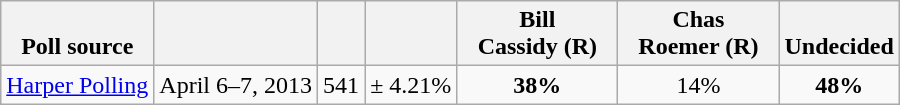<table class="wikitable" style="text-align:center">
<tr valign= bottom>
<th>Poll source</th>
<th></th>
<th></th>
<th></th>
<th style="width:100px;">Bill<br>Cassidy (R)</th>
<th style="width:100px;">Chas<br>Roemer (R)</th>
<th>Undecided</th>
</tr>
<tr>
<td align=left><a href='#'>Harper Polling</a></td>
<td>April 6–7, 2013</td>
<td>541</td>
<td>± 4.21%</td>
<td><strong>38%</strong></td>
<td>14%</td>
<td><strong>48%</strong></td>
</tr>
</table>
